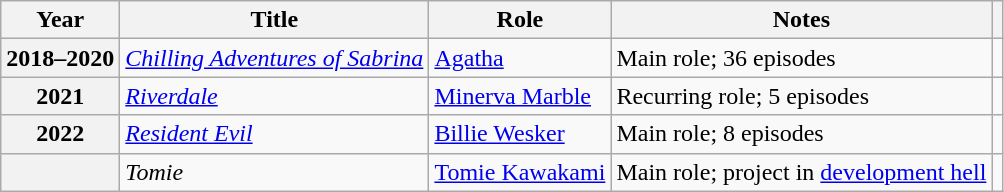<table class="wikitable plainrowheaders sortable">
<tr>
<th scope="col">Year</th>
<th scope="col">Title</th>
<th scope="col">Role</th>
<th scope="col" class="unsortable">Notes</th>
<th scope="col" class="unsortable"></th>
</tr>
<tr>
<th scope="row">2018–2020</th>
<td><em><a href='#'>Chilling Adventures of Sabrina</a></em></td>
<td><a href='#'>Agatha</a></td>
<td>Main role; 36 episodes</td>
<td style="text-align:center;"></td>
</tr>
<tr>
<th scope="row">2021</th>
<td><em><a href='#'>Riverdale</a></em></td>
<td><a href='#'>Minerva Marble</a></td>
<td>Recurring role; 5 episodes</td>
<td style="text-align:center;"></td>
</tr>
<tr>
<th scope="row">2022</th>
<td><em><a href='#'>Resident Evil</a></em></td>
<td><a href='#'>Billie Wesker</a></td>
<td>Main role; 8 episodes</td>
<td style="text-align:center;"></td>
</tr>
<tr>
<th scope="row"></th>
<td><em>Tomie</em></td>
<td><a href='#'>Tomie Kawakami</a></td>
<td>Main role; project in <a href='#'>development hell</a></td>
<td style="text-align:center;"></td>
</tr>
</table>
